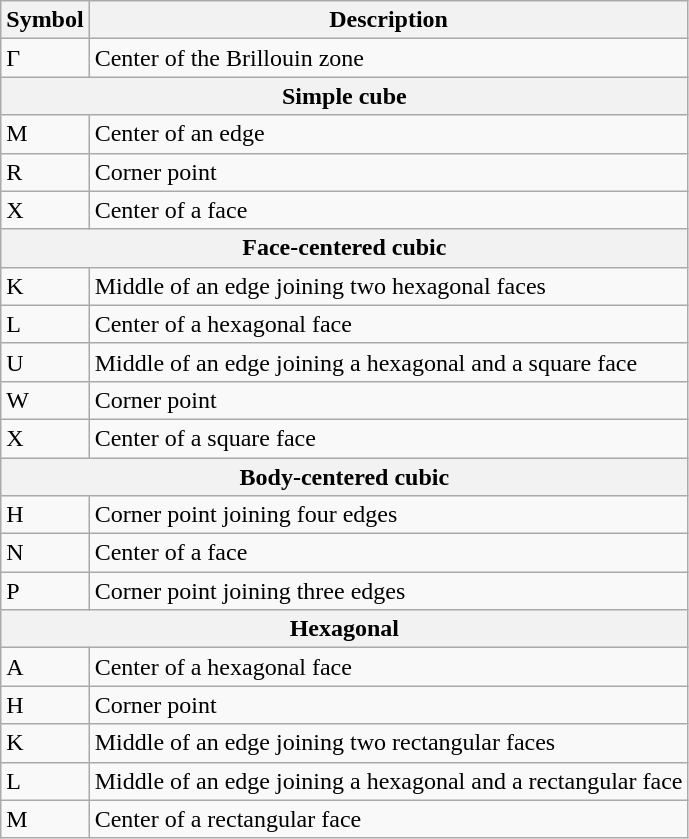<table class="wikitable">
<tr>
<th>Symbol</th>
<th>Description</th>
</tr>
<tr>
<td>Γ</td>
<td>Center of the Brillouin zone</td>
</tr>
<tr>
<th colspan="2">Simple cube</th>
</tr>
<tr>
<td>M</td>
<td>Center of an edge</td>
</tr>
<tr>
<td>R</td>
<td>Corner point</td>
</tr>
<tr>
<td>X</td>
<td>Center of a face</td>
</tr>
<tr>
<th colspan="2">Face-centered cubic</th>
</tr>
<tr>
<td>K</td>
<td>Middle of an edge joining two hexagonal faces</td>
</tr>
<tr>
<td>L</td>
<td>Center of a hexagonal face</td>
</tr>
<tr>
<td>U</td>
<td>Middle of an edge joining a hexagonal and a square face</td>
</tr>
<tr>
<td>W</td>
<td>Corner point</td>
</tr>
<tr>
<td>X</td>
<td>Center of a square face</td>
</tr>
<tr>
<th colspan="2">Body-centered cubic</th>
</tr>
<tr>
<td>H</td>
<td>Corner point joining four edges</td>
</tr>
<tr>
<td>N</td>
<td>Center of a face</td>
</tr>
<tr>
<td>P</td>
<td>Corner point joining three edges</td>
</tr>
<tr>
<th colspan="2">Hexagonal</th>
</tr>
<tr>
<td>A</td>
<td>Center of a hexagonal face</td>
</tr>
<tr>
<td>H</td>
<td>Corner point</td>
</tr>
<tr>
<td>K</td>
<td>Middle of an edge joining two rectangular faces</td>
</tr>
<tr>
<td>L</td>
<td>Middle of an edge joining a hexagonal and a rectangular face</td>
</tr>
<tr>
<td>M</td>
<td>Center of a rectangular face</td>
</tr>
</table>
